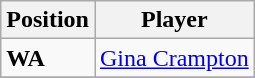<table class="wikitable collapsible">
<tr>
<th>Position</th>
<th>Player</th>
</tr>
<tr>
<td><strong>WA</strong></td>
<td><a href='#'>Gina Crampton</a></td>
</tr>
<tr>
</tr>
</table>
